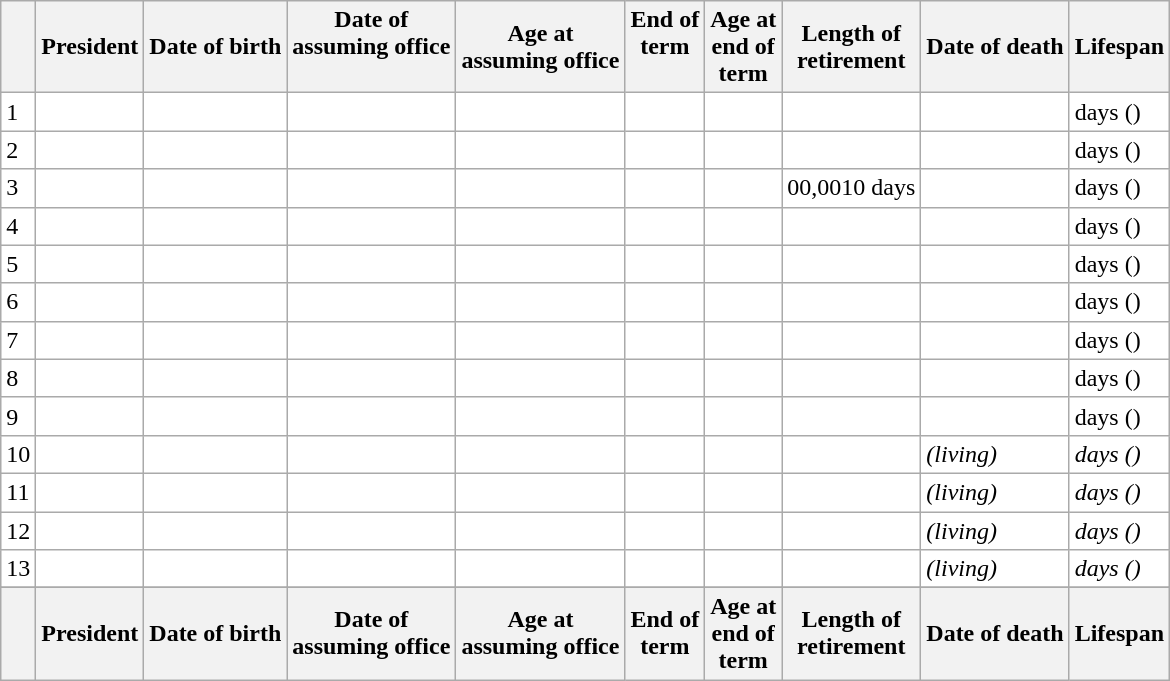<table class="sortable wikitable">
<tr>
<th align="center"><br></th>
<th align="center">President<br></th>
<th align="center">Date of birth<br></th>
<th align="center" class="unsortable" valign="top">Date of <br>assuming office</th>
<th align="center">Age at <br>assuming office<br></th>
<th align="center" class="unsortable" valign="top">End of<br>term</th>
<th align="center">Age at <br>end of<br>term</th>
<th align="center">Length of<br>retirement<br></th>
<th align="center">Date of death<br></th>
<th align="center">Lifespan<br></th>
</tr>
<tr style="text-align: left; background:#FFFFFF">
<td>1</td>
<td></td>
<td></td>
<td></td>
<td></td>
<td></td>
<td></td>
<td></td>
<td></td>
<td> days ()</td>
</tr>
<tr style="text-align: left; background:#FFFFFF">
<td>2</td>
<td></td>
<td></td>
<td></td>
<td></td>
<td></td>
<td></td>
<td></td>
<td></td>
<td> days ()</td>
</tr>
<tr style="text-align: left; background:#FFFFFF">
<td>3</td>
<td></td>
<td></td>
<td></td>
<td></td>
<td></td>
<td></td>
<td><span>00,001</span>0 days</td>
<td></td>
<td> days ()</td>
</tr>
<tr style="text-align: left; background:#FFFFFF">
<td>4</td>
<td></td>
<td></td>
<td></td>
<td></td>
<td></td>
<td></td>
<td></td>
<td></td>
<td> days ()</td>
</tr>
<tr style="text-align: left; background:#FFFFFF">
<td>5</td>
<td></td>
<td></td>
<td></td>
<td></td>
<td></td>
<td></td>
<td></td>
<td></td>
<td> days ()</td>
</tr>
<tr style="text-align: left; background:#FFFFFF">
<td>6</td>
<td></td>
<td></td>
<td></td>
<td></td>
<td></td>
<td></td>
<td></td>
<td></td>
<td> days ()</td>
</tr>
<tr style="text-align: left; background:#FFFFFF">
<td>7</td>
<td></td>
<td></td>
<td></td>
<td></td>
<td></td>
<td></td>
<td></td>
<td></td>
<td> days ()</td>
</tr>
<tr style="text-align: left; background:#FFFFFF">
<td>8</td>
<td></td>
<td></td>
<td></td>
<td></td>
<td></td>
<td></td>
<td></td>
<td></td>
<td> days ()</td>
</tr>
<tr style="text-align: left; background:#FFFFFF">
<td>9</td>
<td></td>
<td></td>
<td></td>
<td></td>
<td></td>
<td></td>
<td></td>
<td></td>
<td> days ()</td>
</tr>
<tr style="text-align: left; background:#FFFFFF">
<td>10</td>
<td></td>
<td></td>
<td></td>
<td></td>
<td></td>
<td></td>
<td><em></em></td>
<td><em>(living)</em></td>
<td><em> days ()</em></td>
</tr>
<tr style="text-align: left; background:#FFFFFF">
<td>11</td>
<td></td>
<td></td>
<td></td>
<td></td>
<td></td>
<td></td>
<td><em></em></td>
<td><em>(living)</em></td>
<td><em> days ()</em></td>
</tr>
<tr style="text-align: left; background:#FFFFFF">
<td>12</td>
<td></td>
<td></td>
<td></td>
<td></td>
<td></td>
<td></td>
<td><em></em></td>
<td><em>(living)</em></td>
<td><em> days ()</em></td>
</tr>
<tr style="text-align: left; background:#FFFFFF">
<td>13</td>
<td></td>
<td></td>
<td></td>
<td></td>
<td></td>
<td></td>
<td><em></em></td>
<td><em>(living)</em></td>
<td><em> days ()</em></td>
</tr>
<tr style="text-align: left; background:#FFFFFF">
</tr>
<tr class="sortbottom" style="text-align:left">
<th align="center"></th>
<th align="center">President</th>
<th align="center">Date of birth</th>
<th align="center">Date of<br>assuming office</th>
<th align="center">Age at<br>assuming office</th>
<th align="center">End of<br>term</th>
<th align="center">Age at <br>end of<br>term</th>
<th align="center">Length of<br>retirement</th>
<th align="center">Date of death</th>
<th align="center">Lifespan</th>
</tr>
</table>
